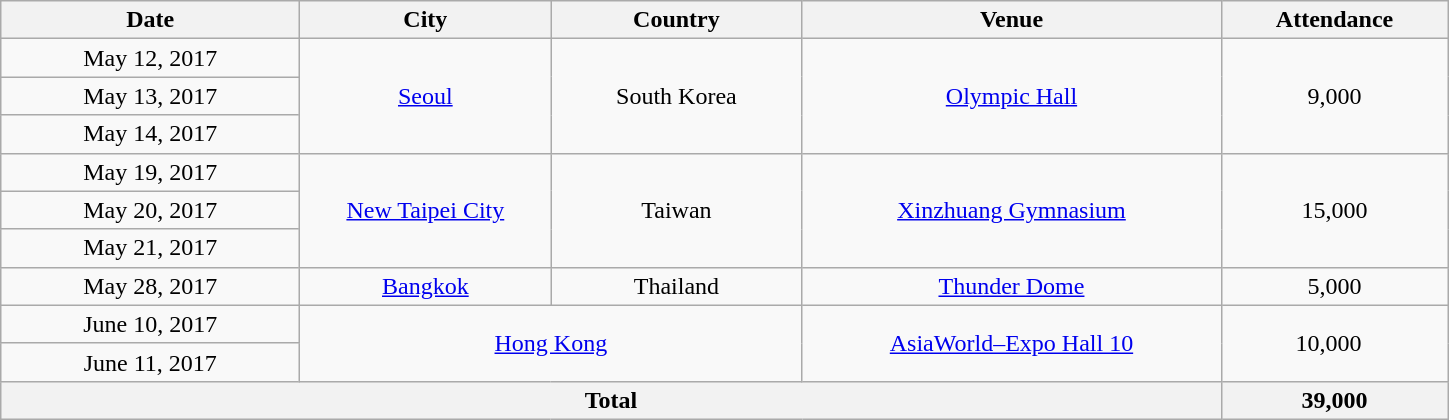<table class="wikitable" style="text-align:center;">
<tr>
<th scope="col" style="width:12em;">Date</th>
<th scope="col" style="width:10em;">City</th>
<th scope="col" style="width:10em;">Country</th>
<th scope="col" style="width:17em;">Venue</th>
<th scope="col" style="width:9em;">Attendance</th>
</tr>
<tr>
<td>May 12, 2017</td>
<td rowspan="3"><a href='#'>Seoul</a></td>
<td rowspan="3">South Korea</td>
<td rowspan="3"><a href='#'>Olympic Hall</a></td>
<td rowspan="3">9,000</td>
</tr>
<tr>
<td>May 13, 2017</td>
</tr>
<tr>
<td>May 14, 2017</td>
</tr>
<tr>
<td>May 19, 2017</td>
<td rowspan="3"><a href='#'>New Taipei City</a></td>
<td rowspan="3">Taiwan</td>
<td rowspan="3"><a href='#'>Xinzhuang Gymnasium</a></td>
<td rowspan="3">15,000</td>
</tr>
<tr>
<td>May 20, 2017</td>
</tr>
<tr>
<td>May 21, 2017</td>
</tr>
<tr>
<td>May 28, 2017</td>
<td><a href='#'>Bangkok</a></td>
<td>Thailand</td>
<td><a href='#'>Thunder Dome</a></td>
<td>5,000</td>
</tr>
<tr>
<td>June 10, 2017</td>
<td colspan="2" rowspan="2"><a href='#'>Hong Kong</a></td>
<td rowspan="2"><a href='#'>AsiaWorld–Expo Hall 10</a></td>
<td rowspan="2">10,000  </td>
</tr>
<tr>
<td>June 11, 2017</td>
</tr>
<tr>
<th colspan="4">Total</th>
<th>39,000</th>
</tr>
</table>
